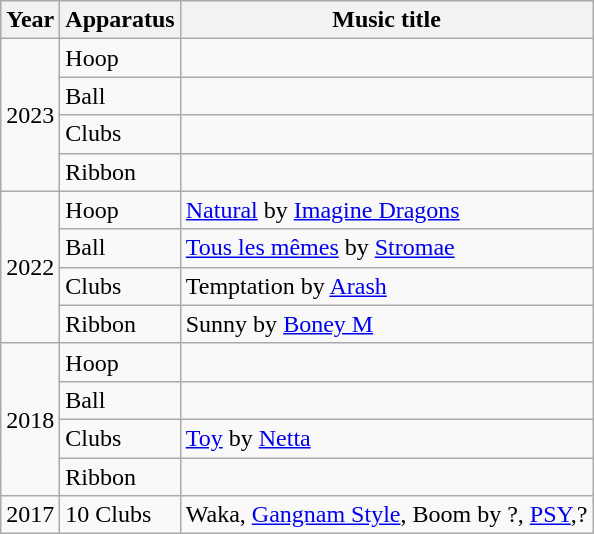<table class="wikitable">
<tr>
<th>Year</th>
<th>Apparatus</th>
<th>Music title</th>
</tr>
<tr>
<td rowspan="4">2023</td>
<td>Hoop</td>
<td></td>
</tr>
<tr>
<td>Ball</td>
<td></td>
</tr>
<tr>
<td>Clubs</td>
<td></td>
</tr>
<tr>
<td>Ribbon</td>
<td></td>
</tr>
<tr>
<td rowspan="4">2022</td>
<td>Hoop</td>
<td><a href='#'>Natural</a> by <a href='#'>Imagine Dragons</a></td>
</tr>
<tr>
<td>Ball</td>
<td><a href='#'>Tous les mêmes</a> by <a href='#'>Stromae</a></td>
</tr>
<tr>
<td>Clubs</td>
<td>Temptation by <a href='#'>Arash</a></td>
</tr>
<tr>
<td>Ribbon</td>
<td>Sunny by <a href='#'>Boney M</a></td>
</tr>
<tr>
<td rowspan="4">2018</td>
<td>Hoop</td>
<td></td>
</tr>
<tr>
<td>Ball</td>
<td></td>
</tr>
<tr>
<td>Clubs</td>
<td><a href='#'>Toy</a> by <a href='#'>Netta</a></td>
</tr>
<tr>
<td>Ribbon</td>
<td></td>
</tr>
<tr>
<td rowspan="4">2017</td>
<td>10 Clubs</td>
<td>Waka, <a href='#'>Gangnam Style</a>, Boom by ?, <a href='#'>PSY</a>,?</td>
</tr>
</table>
